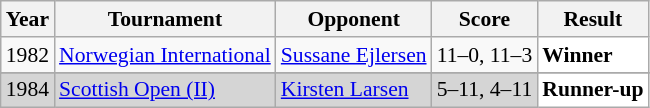<table class="sortable wikitable" style="font-size: 90%;">
<tr>
<th>Year</th>
<th>Tournament</th>
<th>Opponent</th>
<th>Score</th>
<th>Result</th>
</tr>
<tr>
<td align="center">1982</td>
<td align="left"><a href='#'>Norwegian International</a></td>
<td align="left"> <a href='#'>Sussane Ejlersen</a></td>
<td align="left">11–0, 11–3</td>
<td style="text-align:left; background:white"> <strong>Winner</strong></td>
</tr>
<tr>
</tr>
<tr style="background:#D5D5D5">
<td align="center">1984</td>
<td align="left"><a href='#'>Scottish Open (II)</a></td>
<td align="left"> <a href='#'>Kirsten Larsen</a></td>
<td align="left">5–11, 4–11</td>
<td style="text-align:left; background:white"> <strong>Runner-up</strong></td>
</tr>
</table>
